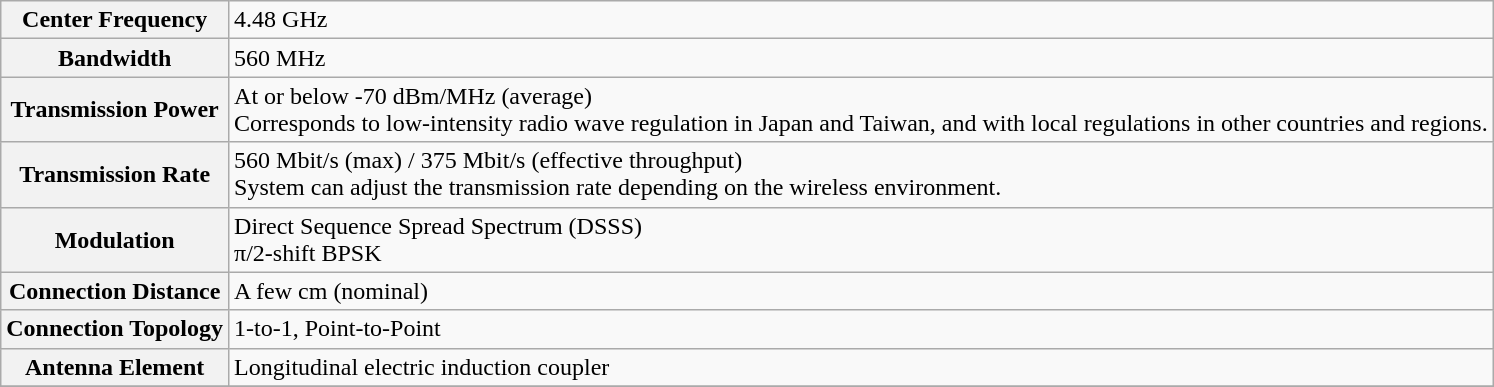<table class="wikitable">
<tr>
<th>Center Frequency</th>
<td>4.48 GHz</td>
</tr>
<tr>
<th>Bandwidth</th>
<td>560 MHz</td>
</tr>
<tr>
<th>Transmission Power</th>
<td>At or below -70 dBm/MHz (average)<br>Corresponds to low-intensity radio wave regulation in Japan and Taiwan, and with local regulations in other countries and regions.</td>
</tr>
<tr>
<th>Transmission Rate</th>
<td>560 Mbit/s (max) / 375 Mbit/s (effective throughput)<br>System can adjust the transmission rate depending on the wireless environment.</td>
</tr>
<tr>
<th>Modulation</th>
<td>Direct Sequence Spread Spectrum (DSSS)<br>π/2-shift BPSK</td>
</tr>
<tr>
<th>Connection Distance</th>
<td>A few cm (nominal)</td>
</tr>
<tr>
<th>Connection Topology</th>
<td>1-to-1, Point-to-Point</td>
</tr>
<tr>
<th>Antenna Element</th>
<td>Longitudinal electric induction coupler</td>
</tr>
<tr>
</tr>
</table>
